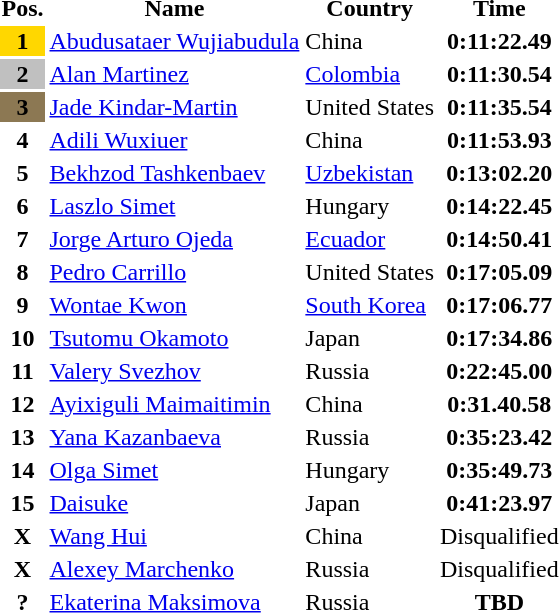<table>
<tr>
<th>Pos.</th>
<th>Name</th>
<th>Country</th>
<th>Time</th>
</tr>
<tr>
<th style="background:#FFD700">1</th>
<td> <a href='#'>Abudusataer Wujiabudula</a></td>
<td>China</td>
<th>0:11:22.49</th>
</tr>
<tr>
<th style="background:#C0C0C0">2</th>
<td> <a href='#'>Alan Martinez</a></td>
<td><a href='#'>Colombia</a></td>
<th>0:11:30.54</th>
</tr>
<tr>
<th style="background:#8C7853">3</th>
<td> <a href='#'>Jade Kindar-Martin</a></td>
<td>United States</td>
<th>0:11:35.54</th>
</tr>
<tr>
<th>4</th>
<td> <a href='#'>Adili Wuxiuer</a></td>
<td>China</td>
<th>0:11:53.93</th>
</tr>
<tr>
<th>5</th>
<td> <a href='#'>Bekhzod Tashkenbaev</a></td>
<td><a href='#'>Uzbekistan</a></td>
<th>0:13:02.20</th>
</tr>
<tr>
<th>6</th>
<td> <a href='#'>Laszlo Simet</a></td>
<td>Hungary</td>
<th>0:14:22.45</th>
</tr>
<tr>
<th>7</th>
<td> <a href='#'>Jorge Arturo Ojeda</a></td>
<td><a href='#'>Ecuador</a></td>
<th>0:14:50.41</th>
</tr>
<tr>
<th>8</th>
<td> <a href='#'>Pedro Carrillo</a></td>
<td>United States</td>
<th>0:17:05.09</th>
</tr>
<tr>
<th>9</th>
<td> <a href='#'>Wontae Kwon</a></td>
<td><a href='#'>South Korea</a></td>
<th>0:17:06.77</th>
</tr>
<tr>
<th>10</th>
<td> <a href='#'>Tsutomu Okamoto</a></td>
<td>Japan</td>
<th>0:17:34.86</th>
</tr>
<tr>
<th>11</th>
<td> <a href='#'>Valery Svezhov</a></td>
<td>Russia</td>
<th>0:22:45.00</th>
</tr>
<tr>
<th>12</th>
<td> <a href='#'>Ayixiguli Maimaitimin</a></td>
<td>China</td>
<th>0:31.40.58</th>
</tr>
<tr>
<th>13</th>
<td> <a href='#'>Yana Kazanbaeva</a></td>
<td>Russia</td>
<th>0:35:23.42</th>
</tr>
<tr>
<th>14</th>
<td> <a href='#'>Olga Simet</a></td>
<td>Hungary</td>
<th>0:35:49.73</th>
</tr>
<tr>
<th>15</th>
<td> <a href='#'>Daisuke</a></td>
<td>Japan</td>
<th>0:41:23.97</th>
</tr>
<tr>
<th>X</th>
<td> <a href='#'>Wang Hui</a></td>
<td>China</td>
<td>Disqualified</td>
</tr>
<tr>
<th>X</th>
<td> <a href='#'>Alexey Marchenko</a></td>
<td>Russia</td>
<td>Disqualified</td>
</tr>
<tr>
<th>?</th>
<td> <a href='#'>Ekaterina Maksimova</a></td>
<td>Russia</td>
<th>TBD</th>
</tr>
</table>
